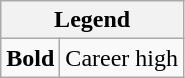<table class="wikitable mw-collapsible mw-collapsed">
<tr>
<th colspan="2">Legend</th>
</tr>
<tr>
<td><strong>Bold</strong></td>
<td>Career high</td>
</tr>
</table>
